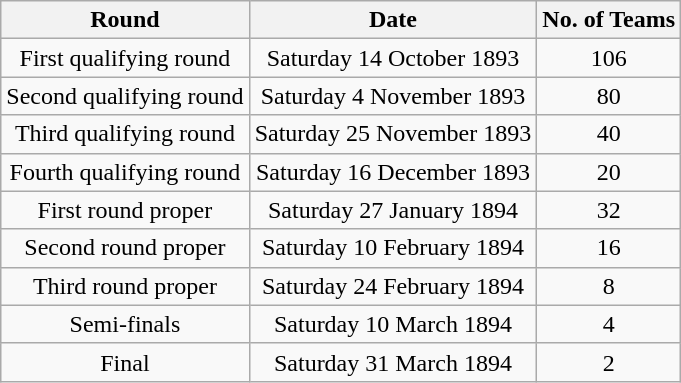<table class="wikitable" style="text-align: center">
<tr>
<th>Round</th>
<th>Date</th>
<th>No. of Teams</th>
</tr>
<tr>
<td>First qualifying round</td>
<td>Saturday 14 October 1893</td>
<td>106</td>
</tr>
<tr>
<td>Second qualifying round</td>
<td>Saturday 4 November 1893</td>
<td>80</td>
</tr>
<tr>
<td>Third qualifying round</td>
<td>Saturday 25 November 1893</td>
<td>40</td>
</tr>
<tr>
<td>Fourth qualifying round</td>
<td>Saturday 16 December 1893</td>
<td>20</td>
</tr>
<tr>
<td>First round proper</td>
<td>Saturday 27 January 1894</td>
<td>32</td>
</tr>
<tr>
<td>Second round proper</td>
<td>Saturday 10 February 1894</td>
<td>16</td>
</tr>
<tr>
<td>Third round proper</td>
<td>Saturday 24 February 1894</td>
<td>8</td>
</tr>
<tr>
<td>Semi-finals</td>
<td>Saturday 10 March 1894</td>
<td>4</td>
</tr>
<tr>
<td>Final</td>
<td>Saturday 31 March 1894</td>
<td>2</td>
</tr>
</table>
